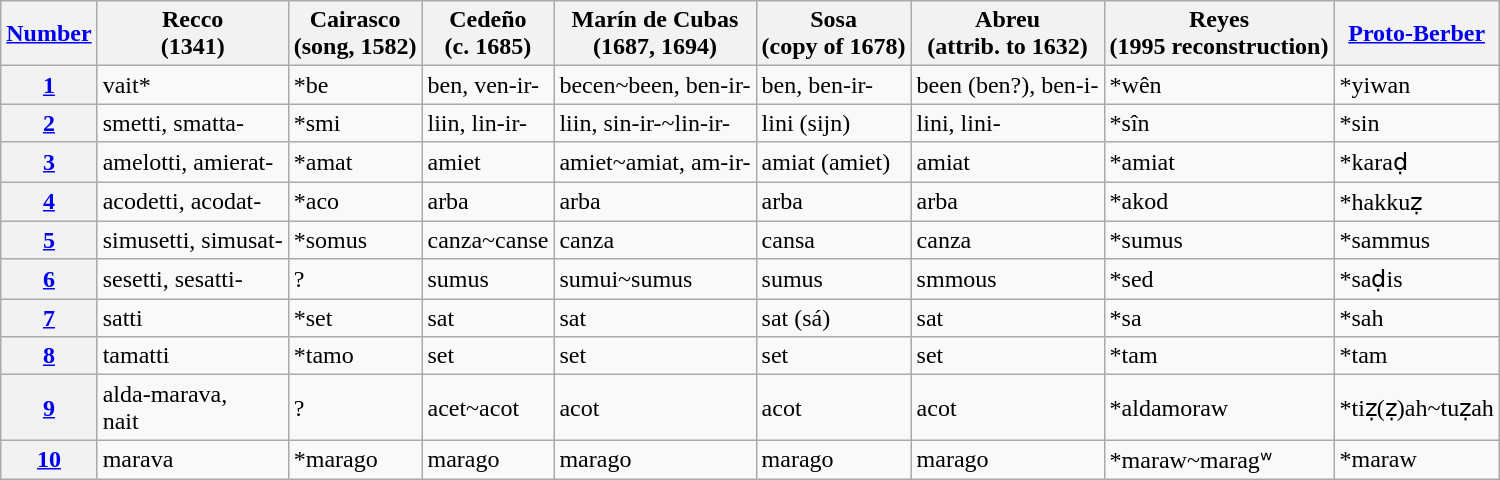<table class=wikitable>
<tr>
<th><a href='#'>Number</a></th>
<th>Recco<br>(1341)</th>
<th>Cairasco<br>(song, 1582)</th>
<th>Cedeño<br>(c. 1685)</th>
<th>Marín de Cubas<br>(1687, 1694)</th>
<th>Sosa<br>(copy of 1678)</th>
<th>Abreu<br>(attrib. to 1632)</th>
<th>Reyes<br>(1995 reconstruction)</th>
<th><a href='#'>Proto-Berber</a></th>
</tr>
<tr>
<th><a href='#'>1</a></th>
<td>vait*</td>
<td>*be</td>
<td>ben, ven-ir-</td>
<td>becen~been, ben-ir-</td>
<td>ben, ben-ir-</td>
<td>been (ben?), ben-i-</td>
<td>*wên</td>
<td>*yiwan</td>
</tr>
<tr>
<th><a href='#'>2</a></th>
<td>smetti, smatta-</td>
<td>*smi</td>
<td>liin, lin-ir-</td>
<td>liin, sin-ir-~lin-ir-</td>
<td>lini (sijn)</td>
<td>lini, lini-</td>
<td>*sîn</td>
<td>*sin</td>
</tr>
<tr>
<th><a href='#'>3</a></th>
<td>amelotti, amierat-</td>
<td>*amat</td>
<td>amiet</td>
<td>amiet~amiat, am-ir-</td>
<td>amiat (amiet)</td>
<td>amiat</td>
<td>*amiat</td>
<td>*karaḍ</td>
</tr>
<tr>
<th><a href='#'>4</a></th>
<td>acodetti, acodat-</td>
<td>*aco</td>
<td>arba</td>
<td>arba</td>
<td>arba</td>
<td>arba</td>
<td>*akod</td>
<td>*hakkuẓ</td>
</tr>
<tr>
<th><a href='#'>5</a></th>
<td>simusetti, simusat-</td>
<td>*somus</td>
<td>canza~canse</td>
<td>canza</td>
<td>cansa</td>
<td>canza</td>
<td>*sumus</td>
<td>*sammus</td>
</tr>
<tr>
<th><a href='#'>6</a></th>
<td>sesetti, sesatti-</td>
<td>?</td>
<td>sumus</td>
<td>sumui~sumus</td>
<td>sumus</td>
<td>smmous</td>
<td>*sed</td>
<td>*saḍis</td>
</tr>
<tr>
<th><a href='#'>7</a></th>
<td>satti</td>
<td>*set</td>
<td>sat</td>
<td>sat</td>
<td>sat (sá)</td>
<td>sat</td>
<td>*sa</td>
<td>*sah</td>
</tr>
<tr>
<th><a href='#'>8</a></th>
<td>tamatti</td>
<td>*tamo</td>
<td>set</td>
<td>set</td>
<td>set</td>
<td>set</td>
<td>*tam</td>
<td>*tam</td>
</tr>
<tr>
<th><a href='#'>9</a></th>
<td>alda-marava,<br>nait</td>
<td>?</td>
<td>acet~acot</td>
<td>acot</td>
<td>acot</td>
<td>acot</td>
<td>*aldamoraw</td>
<td>*tiẓ(ẓ)ah~tuẓah</td>
</tr>
<tr>
<th><a href='#'>10</a></th>
<td>marava</td>
<td>*marago</td>
<td>marago</td>
<td>marago</td>
<td>marago</td>
<td>marago</td>
<td>*maraw~maragʷ</td>
<td>*maraw</td>
</tr>
</table>
